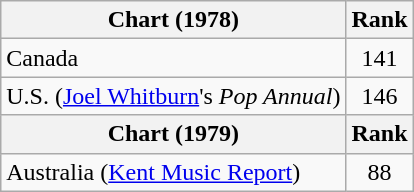<table class="wikitable">
<tr>
<th align="left">Chart (1978)</th>
<th style="text-align:center;">Rank</th>
</tr>
<tr>
<td>Canada</td>
<td style="text-align:center;">141</td>
</tr>
<tr>
<td>U.S. (<a href='#'>Joel Whitburn</a>'s <em>Pop Annual</em>)</td>
<td style="text-align:center;">146</td>
</tr>
<tr>
<th align="left">Chart (1979)</th>
<th style="text-align:center;">Rank</th>
</tr>
<tr>
<td align="left">Australia (<a href='#'>Kent Music Report</a>)</td>
<td style="text-align:center;">88</td>
</tr>
</table>
